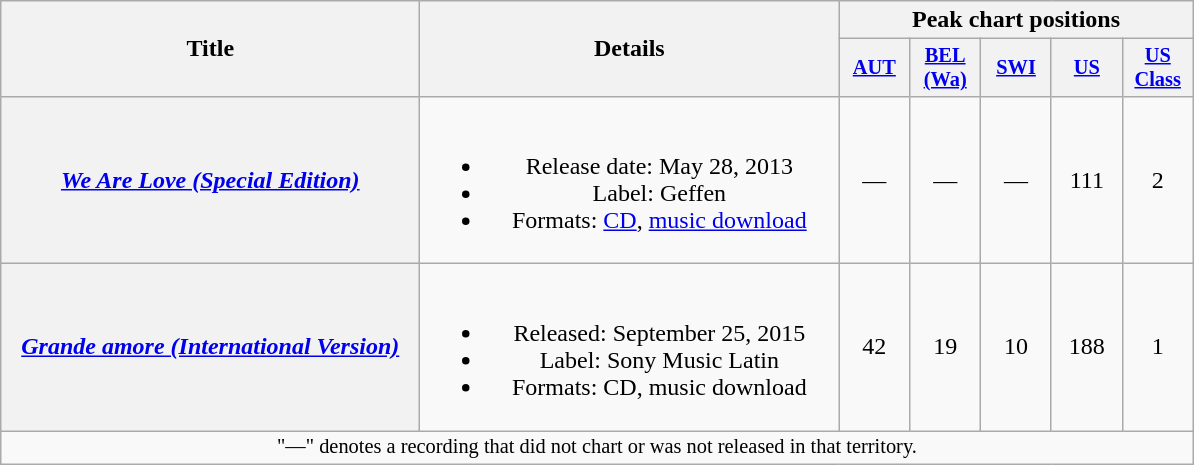<table class="wikitable plainrowheaders" style="text-align:center;">
<tr>
<th scope="col" rowspan="2" style="width:17em;">Title</th>
<th scope="col" rowspan="2" style="width:17em;">Details</th>
<th scope="col" colspan="5">Peak chart positions</th>
</tr>
<tr>
<th scope="col" style="width:3em;font-size:85%;"><a href='#'>AUT</a><br></th>
<th scope="col" style="width:3em;font-size:85%;"><a href='#'>BEL<br>(Wa)</a><br></th>
<th scope="col" style="width:3em;font-size:85%;"><a href='#'>SWI</a><br></th>
<th scope="col" style="width:3em;font-size:85%;"><a href='#'>US</a><br></th>
<th scope="col" style="width:3em;font-size:85%;"><a href='#'>US<br>Class</a><br></th>
</tr>
<tr>
<th scope="row"><em><a href='#'>We Are Love (Special Edition)</a></em></th>
<td><br><ul><li>Release date: May 28, 2013</li><li>Label: Geffen</li><li>Formats: <a href='#'>CD</a>, <a href='#'>music download</a></li></ul></td>
<td>—</td>
<td>—</td>
<td>—</td>
<td>111</td>
<td>2</td>
</tr>
<tr>
<th scope="row"><em><a href='#'>Grande amore (International Version)</a></em></th>
<td><br><ul><li>Released: September 25, 2015</li><li>Label: Sony Music Latin</li><li>Formats: CD, music download</li></ul></td>
<td>42</td>
<td>19</td>
<td>10</td>
<td>188</td>
<td>1</td>
</tr>
<tr>
<td colspan="20" style="font-size:85%">"—" denotes a recording that did not chart or was not released in that territory.</td>
</tr>
</table>
